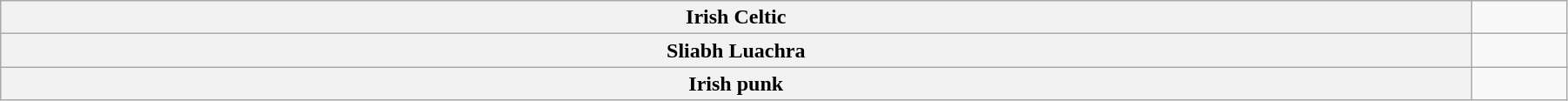<table class="wikitable" width=95%>
<tr>
<th>Irish Celtic</th>
<td></td>
</tr>
<tr>
<th>Sliabh Luachra</th>
<td></td>
</tr>
<tr>
<th>Irish punk</th>
<td></td>
</tr>
</table>
